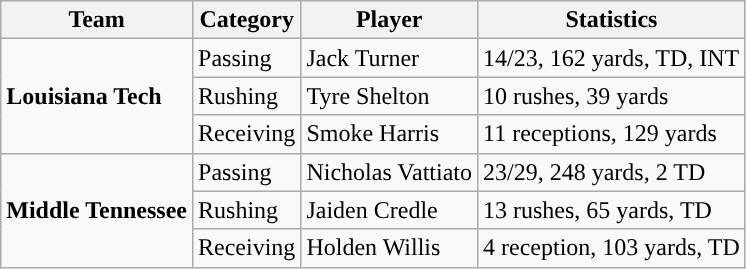<table class="wikitable" style="float: left;">
<tr>
<th>Team</th>
<th>Category</th>
<th>Player</th>
<th>Statistics</th>
</tr>
<tr>
<td rowspan=3><strong>Louisiana Tech</strong></td>
<td>Passing</td>
<td>Jack Turner</td>
<td>14/23, 162 yards, TD, INT</td>
</tr>
<tr>
<td>Rushing</td>
<td>Tyre Shelton</td>
<td>10 rushes, 39 yards</td>
</tr>
<tr>
<td>Receiving</td>
<td>Smoke Harris</td>
<td>11 receptions, 129 yards</td>
</tr>
<tr>
<td rowspan=3><strong>Middle Tennessee</strong></td>
<td>Passing</td>
<td>Nicholas Vattiato</td>
<td>23/29, 248 yards, 2 TD</td>
</tr>
<tr>
<td>Rushing</td>
<td>Jaiden Credle</td>
<td>13 rushes, 65 yards, TD</td>
</tr>
<tr>
<td>Receiving</td>
<td>Holden Willis</td>
<td>4 reception, 103 yards, TD</td>
</tr>
</table>
